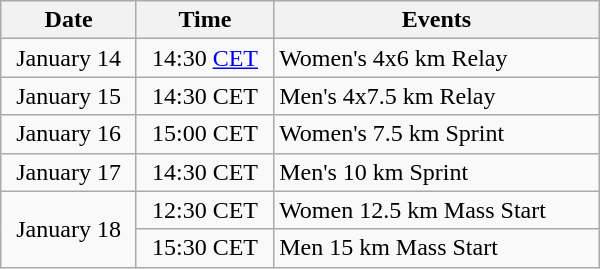<table class="wikitable" style="text-align: center" width="400">
<tr>
<th>Date</th>
<th>Time</th>
<th>Events</th>
</tr>
<tr>
<td>January 14</td>
<td>14:30 <a href='#'>CET</a></td>
<td style="text-align: left">Women's 4x6 km Relay</td>
</tr>
<tr>
<td>January 15</td>
<td>14:30 CET</td>
<td style="text-align: left">Men's 4x7.5 km Relay</td>
</tr>
<tr>
<td>January 16</td>
<td>15:00 CET</td>
<td style="text-align: left">Women's 7.5 km Sprint</td>
</tr>
<tr>
<td>January 17</td>
<td>14:30 CET</td>
<td style="text-align: left">Men's 10 km Sprint</td>
</tr>
<tr>
<td rowspan=2>January 18</td>
<td>12:30 CET</td>
<td style="text-align: left">Women 12.5 km Mass Start</td>
</tr>
<tr>
<td>15:30 CET</td>
<td style="text-align: left">Men 15 km Mass Start</td>
</tr>
</table>
